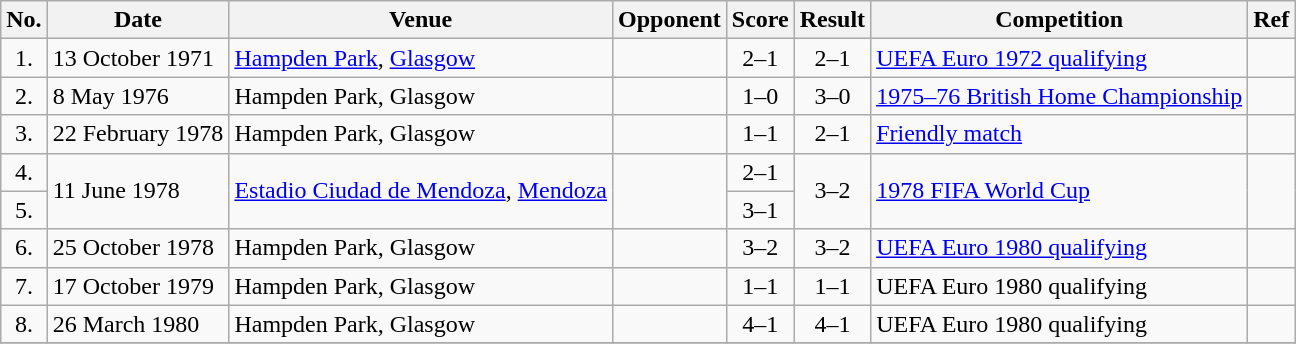<table class="wikitable">
<tr>
<th>No.</th>
<th>Date</th>
<th>Venue</th>
<th>Opponent</th>
<th>Score</th>
<th>Result</th>
<th>Competition</th>
<th>Ref</th>
</tr>
<tr>
<td align=center>1.</td>
<td>13 October 1971</td>
<td><a href='#'>Hampden Park</a>, <a href='#'>Glasgow</a></td>
<td></td>
<td align=center>2–1</td>
<td align=center>2–1</td>
<td><a href='#'>UEFA Euro 1972 qualifying</a></td>
<td></td>
</tr>
<tr>
<td align=center>2.</td>
<td>8 May 1976</td>
<td>Hampden Park, Glasgow</td>
<td></td>
<td align=center>1–0</td>
<td align=center>3–0</td>
<td><a href='#'>1975–76 British Home Championship</a></td>
<td></td>
</tr>
<tr>
<td align=center>3.</td>
<td>22 February 1978</td>
<td>Hampden Park, Glasgow</td>
<td></td>
<td align=center>1–1</td>
<td align=center>2–1</td>
<td><a href='#'>Friendly match</a></td>
<td></td>
</tr>
<tr>
<td align=center>4.</td>
<td rowspan=2>11 June 1978</td>
<td rowspan=2><a href='#'>Estadio Ciudad de Mendoza</a>, <a href='#'>Mendoza</a></td>
<td rowspan=2></td>
<td align=center>2–1</td>
<td rowspan=2 align=center>3–2</td>
<td rowspan=2><a href='#'>1978 FIFA World Cup</a></td>
<td rowspan=2></td>
</tr>
<tr>
<td align=center>5.</td>
<td align=center>3–1</td>
</tr>
<tr>
<td align=center>6.</td>
<td>25 October 1978</td>
<td>Hampden Park, Glasgow</td>
<td></td>
<td align=center>3–2</td>
<td align=center>3–2</td>
<td><a href='#'>UEFA Euro 1980 qualifying</a></td>
<td></td>
</tr>
<tr>
<td align=center>7.</td>
<td>17 October 1979</td>
<td>Hampden Park, Glasgow</td>
<td></td>
<td align=center>1–1</td>
<td align=center>1–1</td>
<td>UEFA Euro 1980 qualifying</td>
<td></td>
</tr>
<tr>
<td align=center>8.</td>
<td>26 March 1980</td>
<td>Hampden Park, Glasgow</td>
<td></td>
<td align=center>4–1</td>
<td align=center>4–1</td>
<td>UEFA Euro 1980 qualifying</td>
<td></td>
</tr>
<tr>
</tr>
</table>
